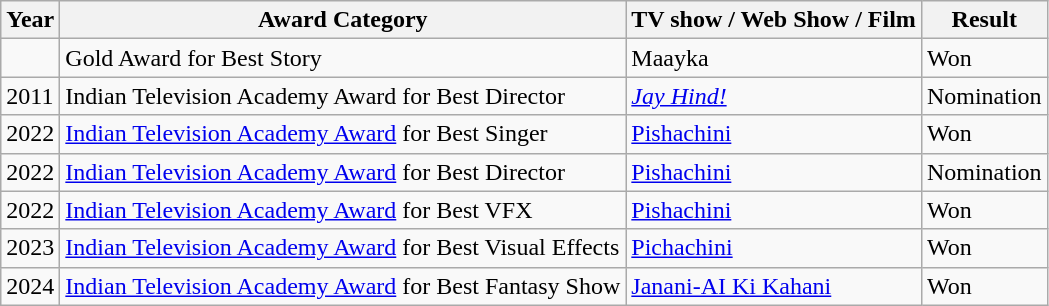<table class="wikitable">
<tr>
<th>Year</th>
<th>Award Category</th>
<th>TV show / Web Show / Film</th>
<th>Result</th>
</tr>
<tr>
<td></td>
<td>Gold Award for Best Story</td>
<td>Maayka</td>
<td>Won</td>
</tr>
<tr>
<td>2011</td>
<td>Indian Television Academy Award for Best Director</td>
<td><em><a href='#'>Jay Hind!</a></em></td>
<td>Nomination</td>
</tr>
<tr>
<td>2022</td>
<td><a href='#'>Indian Television Academy Award</a> for Best Singer</td>
<td><a href='#'>Pishachini</a></td>
<td>Won</td>
</tr>
<tr>
<td>2022</td>
<td><a href='#'>Indian Television Academy Award</a> for Best Director</td>
<td><a href='#'>Pishachini</a></td>
<td>Nomination</td>
</tr>
<tr>
<td>2022</td>
<td><a href='#'>Indian Television Academy Award</a> for Best VFX</td>
<td><a href='#'>Pishachini</a></td>
<td>Won</td>
</tr>
<tr>
<td>2023</td>
<td><a href='#'>Indian Television Academy Award</a> for Best Visual Effects</td>
<td><a href='#'>Pichachini</a></td>
<td>Won</td>
</tr>
<tr>
<td>2024</td>
<td><a href='#'>Indian Television Academy Award</a> for Best Fantasy Show</td>
<td><a href='#'>Janani-AI Ki Kahani</a></td>
<td>Won</td>
</tr>
</table>
